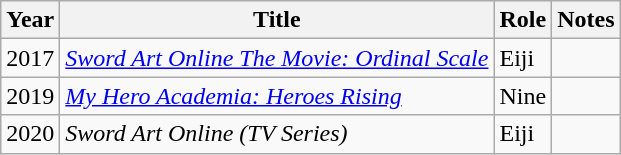<table class="wikitable">
<tr>
<th>Year</th>
<th>Title</th>
<th>Role</th>
<th>Notes</th>
</tr>
<tr>
<td>2017</td>
<td><em><a href='#'>Sword Art Online The Movie: Ordinal Scale</a></em></td>
<td>Eiji</td>
<td></td>
</tr>
<tr>
<td>2019</td>
<td><em><a href='#'>My Hero Academia: Heroes Rising</a></em></td>
<td>Nine</td>
<td></td>
</tr>
<tr>
<td>2020</td>
<td><em>Sword Art Online (TV Series)</em></td>
<td>Eiji</td>
<td></td>
</tr>
</table>
